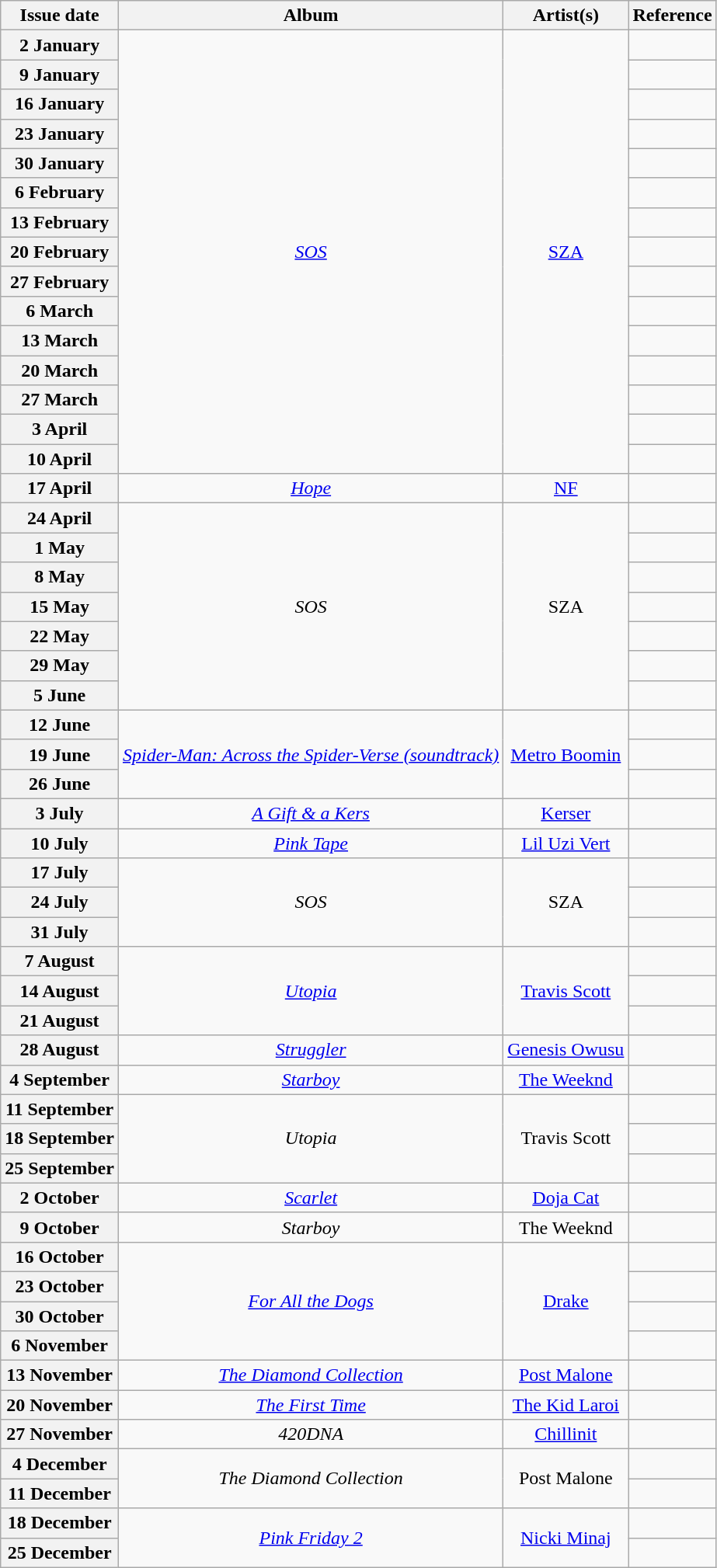<table class="wikitable plainrowheaders">
<tr>
<th scope="col">Issue date</th>
<th scope="col">Album</th>
<th scope="col">Artist(s)</th>
<th scope="col">Reference</th>
</tr>
<tr>
<th scope="row">2 January</th>
<td align="center"rowspan=15><em><a href='#'>SOS</a></em></td>
<td align="center"rowspan=15><a href='#'>SZA</a></td>
<td align="center"></td>
</tr>
<tr>
<th scope="row">9 January</th>
<td align="center"></td>
</tr>
<tr>
<th scope="row">16 January</th>
<td align="center"></td>
</tr>
<tr>
<th scope="row">23 January</th>
<td align="center"></td>
</tr>
<tr>
<th scope="row">30 January</th>
<td align="center"></td>
</tr>
<tr>
<th scope="row">6 February</th>
<td align="center"></td>
</tr>
<tr>
<th scope="row">13 February</th>
<td align="center"></td>
</tr>
<tr>
<th scope="row">20 February</th>
<td align="center"></td>
</tr>
<tr>
<th scope="row">27 February</th>
<td align="center"></td>
</tr>
<tr>
<th scope="row">6 March</th>
<td align="center"></td>
</tr>
<tr>
<th scope="row">13 March</th>
<td align="center"></td>
</tr>
<tr>
<th scope="row">20 March</th>
<td align="center"></td>
</tr>
<tr>
<th scope="row">27 March</th>
<td align="center"></td>
</tr>
<tr>
<th scope="row">3 April</th>
<td align="center"></td>
</tr>
<tr>
<th scope="row">10 April</th>
<td align="center"></td>
</tr>
<tr>
<th scope="row">17 April</th>
<td align="center"><em><a href='#'>Hope</a></em></td>
<td align="center"><a href='#'>NF</a></td>
<td align="center"></td>
</tr>
<tr>
<th scope="row">24 April</th>
<td align="center"rowspan=7><em>SOS</em></td>
<td align="center"rowspan=7>SZA</td>
<td align="center"></td>
</tr>
<tr>
<th scope="row">1 May</th>
<td align="center"></td>
</tr>
<tr>
<th scope="row">8 May</th>
<td align="center"></td>
</tr>
<tr>
<th scope="row">15 May</th>
<td align="center"></td>
</tr>
<tr>
<th scope="row">22 May</th>
<td align="center"></td>
</tr>
<tr>
<th scope="row">29 May</th>
<td align="center"></td>
</tr>
<tr>
<th scope="row">5 June</th>
<td align="center"></td>
</tr>
<tr>
<th scope="row">12 June</th>
<td align="center"rowspan=3><em><a href='#'>Spider-Man: Across the Spider-Verse (soundtrack)</a></em></td>
<td align="center"rowspan=3><a href='#'>Metro Boomin</a></td>
<td align="center"></td>
</tr>
<tr>
<th scope="row">19 June</th>
<td align="center"></td>
</tr>
<tr>
<th scope="row">26 June</th>
<td align="center"></td>
</tr>
<tr>
<th scope="row">3 July</th>
<td align=center><em><a href='#'>A Gift & a Kers</a></em></td>
<td align=center><a href='#'>Kerser</a></td>
<td align="center"></td>
</tr>
<tr>
<th scope="row">10 July</th>
<td align=center><em><a href='#'>Pink Tape</a></em></td>
<td align=center><a href='#'>Lil Uzi Vert</a></td>
<td align="center"></td>
</tr>
<tr>
<th scope="row">17 July</th>
<td align=center rowspan=3><em>SOS</em></td>
<td align=center rowspan=3>SZA</td>
<td align="center"></td>
</tr>
<tr>
<th scope="row">24 July</th>
<td align="center"></td>
</tr>
<tr>
<th scope="row">31 July</th>
<td align="center"></td>
</tr>
<tr>
<th scope="row">7 August</th>
<td align=center rowspan=3><em><a href='#'>Utopia</a></em></td>
<td align=center rowspan=3><a href='#'>Travis Scott</a></td>
<td align="center"></td>
</tr>
<tr>
<th scope="row">14 August</th>
<td align="center"></td>
</tr>
<tr>
<th scope="row">21 August</th>
<td align="center"></td>
</tr>
<tr>
<th scope="row">28 August</th>
<td align=center><em><a href='#'>Struggler</a></em></td>
<td align=center><a href='#'>Genesis Owusu</a></td>
<td align="center"></td>
</tr>
<tr>
<th scope="row">4 September</th>
<td align=center><em><a href='#'>Starboy</a></em></td>
<td align=center><a href='#'>The Weeknd</a></td>
<td align="center"></td>
</tr>
<tr>
<th scope="row">11 September</th>
<td align=center rowspan=3><em>Utopia</em></td>
<td align=center rowspan=3>Travis Scott</td>
<td align="center"></td>
</tr>
<tr>
<th scope="row">18 September</th>
<td align="center"></td>
</tr>
<tr>
<th scope="row">25 September</th>
<td align="center"></td>
</tr>
<tr>
<th scope="row">2 October</th>
<td align=center><em><a href='#'>Scarlet</a></em></td>
<td align=center><a href='#'>Doja Cat</a></td>
<td align="center"></td>
</tr>
<tr>
<th scope="row">9 October</th>
<td align=center><em>Starboy</em></td>
<td align=center>The Weeknd</td>
<td align="center"></td>
</tr>
<tr>
<th scope="row">16 October</th>
<td align=center rowspan=4><em><a href='#'>For All the Dogs</a></em></td>
<td align=center rowspan=4><a href='#'>Drake</a></td>
<td align="center"></td>
</tr>
<tr>
<th scope="row">23 October</th>
<td align="center"></td>
</tr>
<tr>
<th scope="row">30 October</th>
<td align="center"></td>
</tr>
<tr>
<th scope="row">6 November</th>
<td align="center"></td>
</tr>
<tr>
<th scope="row">13 November</th>
<td align=center><em><a href='#'>The Diamond Collection</a></em></td>
<td align=center><a href='#'>Post Malone</a></td>
<td align="center"></td>
</tr>
<tr>
<th scope="row">20 November</th>
<td align=center><em><a href='#'>The First Time</a></em></td>
<td align=center><a href='#'>The Kid Laroi</a></td>
<td align="center"></td>
</tr>
<tr>
<th scope="row">27 November</th>
<td align=center><em>420DNA</em></td>
<td align=center><a href='#'>Chillinit</a></td>
<td align="center"></td>
</tr>
<tr>
<th scope="row">4 December</th>
<td align=center rowspan=2><em>The Diamond Collection</em></td>
<td align=center rowspan=2>Post Malone</td>
<td align="center"></td>
</tr>
<tr>
<th scope="row">11 December</th>
<td align="center"></td>
</tr>
<tr>
<th scope="row">18 December</th>
<td align=center rowspan=2><em><a href='#'>Pink Friday 2</a></em></td>
<td align=center rowspan=2><a href='#'>Nicki Minaj</a></td>
<td align="center"></td>
</tr>
<tr>
<th scope="row">25 December</th>
<td align="center"></td>
</tr>
</table>
